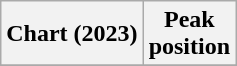<table class="wikitable sortable plainrowheaders" style="text-align:center;">
<tr>
<th scope="col">Chart (2023)</th>
<th scope="col">Peak<br>position</th>
</tr>
<tr>
</tr>
</table>
